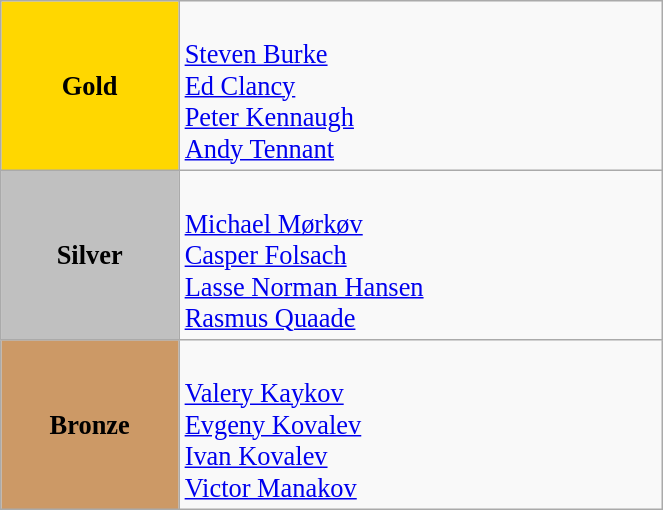<table class="wikitable" style=" text-align:center; font-size:110%;" width="35%">
<tr>
<td rowspan="1" bgcolor="gold"><strong>Gold</strong></td>
<td align=left><br><a href='#'>Steven Burke</a><br><a href='#'>Ed Clancy</a><br><a href='#'>Peter Kennaugh</a><br><a href='#'>Andy Tennant</a></td>
</tr>
<tr>
<td rowspan="1" bgcolor="silver"><strong>Silver</strong></td>
<td align=left><br><a href='#'>Michael Mørkøv</a><br><a href='#'>Casper Folsach</a><br><a href='#'>Lasse Norman Hansen</a><br><a href='#'>Rasmus Quaade</a></td>
</tr>
<tr>
<td rowspan="1" bgcolor="#cc9966"><strong>Bronze</strong></td>
<td align=left><br><a href='#'>Valery Kaykov</a><br><a href='#'>Evgeny Kovalev</a><br><a href='#'>Ivan Kovalev</a><br><a href='#'>Victor Manakov</a></td>
</tr>
</table>
